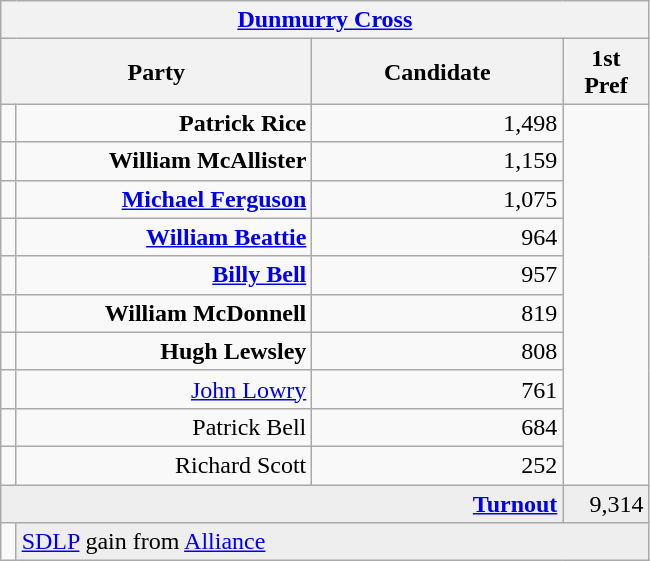<table class="wikitable">
<tr>
<th colspan="4" align="center"><a href='#'>Dunmurry Cross</a></th>
</tr>
<tr>
<th colspan="2" align="center" width=200>Party</th>
<th width=160>Candidate</th>
<th width=50>1st Pref</th>
</tr>
<tr>
<td></td>
<td align="right"><strong>Patrick Rice</strong></td>
<td align="right">1,498</td>
</tr>
<tr>
<td></td>
<td align="right"><strong>William McAllister</strong></td>
<td align="right">1,159</td>
</tr>
<tr>
<td></td>
<td align="right"><strong><a href='#'>Michael Ferguson</a></strong></td>
<td align="right">1,075</td>
</tr>
<tr>
<td></td>
<td align="right"><strong><a href='#'>William Beattie</a></strong></td>
<td align="right">964</td>
</tr>
<tr>
<td></td>
<td align="right"><strong><a href='#'>Billy Bell</a></strong></td>
<td align="right">957</td>
</tr>
<tr>
<td></td>
<td align="right"><strong>William McDonnell</strong></td>
<td align="right">819</td>
</tr>
<tr>
<td></td>
<td align="right"><strong>Hugh Lewsley</strong></td>
<td align="right">808</td>
</tr>
<tr>
<td></td>
<td align="right"><a href='#'>John Lowry</a></td>
<td align="right">761</td>
</tr>
<tr>
<td></td>
<td align="right">Patrick Bell</td>
<td align="right">684</td>
</tr>
<tr>
<td></td>
<td align="right">Richard Scott</td>
<td align="right">252</td>
</tr>
<tr bgcolor="EEEEEE">
<td colspan=3 align="right"><strong><a href='#'>Turnout</a></strong></td>
<td align="right">9,314</td>
</tr>
<tr>
<td bgcolor=></td>
<td colspan=3 bgcolor="EEEEEE"><a href='#'>SDLP</a> gain from <a href='#'>Alliance</a></td>
</tr>
</table>
